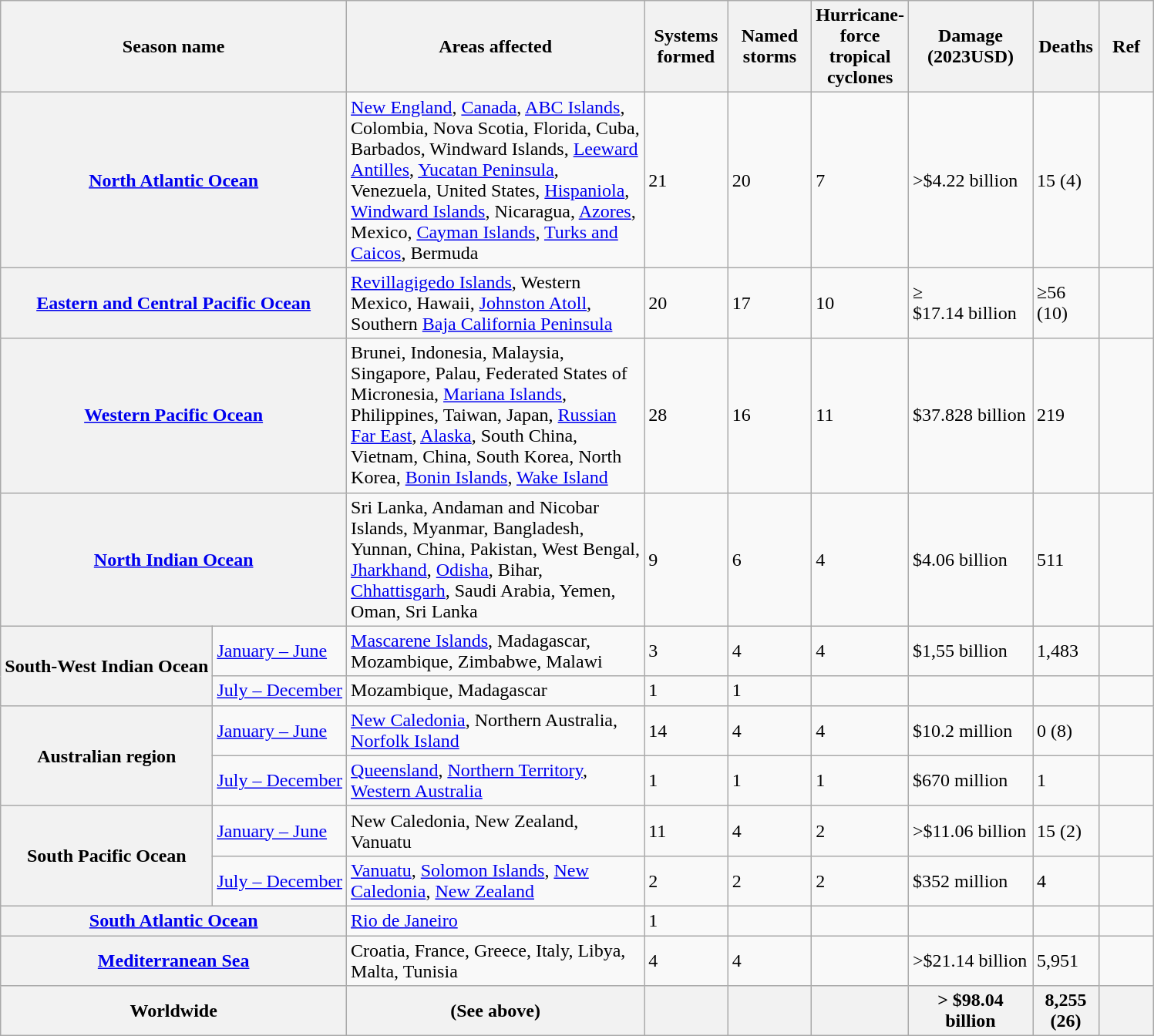<table class="wikitable sortable">
<tr>
<th colspan=2><strong>Season name</strong></th>
<th width="250"><strong>Areas affected</strong></th>
<th width="65"><strong>Systems formed</strong></th>
<th width="65"><strong>Named storms</strong></th>
<th width="65"><strong>Hurricane-force<br>tropical cyclones</strong></th>
<th width="100"><strong>Damage (2023USD)</strong></th>
<th width="50"><strong>Deaths</strong></th>
<th width="40"><strong>Ref</strong></th>
</tr>
<tr>
<th colspan=2><a href='#'>North Atlantic Ocean</a></th>
<td><a href='#'>New England</a>, <a href='#'>Canada</a>, <a href='#'>ABC Islands</a>, Colombia, Nova Scotia, Florida, Cuba, Barbados, Windward Islands, <a href='#'>Leeward Antilles</a>, <a href='#'>Yucatan Peninsula</a>, Venezuela, United States, <a href='#'>Hispaniola</a>, <a href='#'>Windward Islands</a>, Nicaragua, <a href='#'>Azores</a>, Mexico, <a href='#'>Cayman Islands</a>, <a href='#'>Turks and Caicos</a>, Bermuda</td>
<td>21</td>
<td>20</td>
<td>7</td>
<td>>$4.22 billion </td>
<td>15 (4)</td>
<td></td>
</tr>
<tr>
<th colspan=2><a href='#'>Eastern and Central Pacific Ocean</a></th>
<td><a href='#'>Revillagigedo Islands</a>, Western Mexico, Hawaii, <a href='#'>Johnston Atoll</a>, Southern <a href='#'>Baja California Peninsula</a></td>
<td>20</td>
<td>17</td>
<td>10</td>
<td>≥ $17.14 billion</td>
<td>≥56 (10)</td>
<td></td>
</tr>
<tr>
<th colspan=2><a href='#'>Western Pacific Ocean</a></th>
<td>Brunei, Indonesia, Malaysia, Singapore, Palau, Federated States of Micronesia, <a href='#'>Mariana Islands</a>, Philippines, Taiwan, Japan, <a href='#'>Russian Far East</a>, <a href='#'>Alaska</a>, South China, Vietnam, China, South Korea, North Korea, <a href='#'>Bonin Islands</a>, <a href='#'>Wake Island</a></td>
<td>28</td>
<td>16</td>
<td>11</td>
<td>$37.828 billion </td>
<td>219</td>
<td></td>
</tr>
<tr>
<th colspan=2><a href='#'>North Indian Ocean</a></th>
<td>Sri Lanka, Andaman and Nicobar Islands, Myanmar, Bangladesh, Yunnan, China, Pakistan, West Bengal, <a href='#'>Jharkhand</a>, <a href='#'>Odisha</a>, Bihar, <a href='#'>Chhattisgarh</a>, Saudi Arabia, Yemen, Oman, Sri Lanka</td>
<td>9</td>
<td>6</td>
<td>4</td>
<td>$4.06 billion </td>
<td>511</td>
<td></td>
</tr>
<tr>
<th rowspan=2>South-West Indian Ocean</th>
<td><a href='#'>January – June</a></td>
<td><a href='#'>Mascarene Islands</a>, Madagascar, Mozambique, Zimbabwe, Malawi</td>
<td>3</td>
<td>4</td>
<td>4</td>
<td>$1,55 billion</td>
<td>1,483</td>
<td></td>
</tr>
<tr>
<td><a href='#'>July – December</a></td>
<td>Mozambique, Madagascar</td>
<td>1</td>
<td>1</td>
<td></td>
<td></td>
<td></td>
<td></td>
</tr>
<tr>
<th rowspan=2>Australian region</th>
<td><a href='#'>January – June</a></td>
<td><a href='#'>New Caledonia</a>, Northern Australia, <a href='#'>Norfolk Island</a></td>
<td>14</td>
<td>4</td>
<td>4</td>
<td>$10.2 million</td>
<td>0 (8)</td>
<td></td>
</tr>
<tr>
<td><a href='#'>July – December</a></td>
<td><a href='#'>Queensland</a>, <a href='#'>Northern Territory</a>, <a href='#'>Western Australia</a></td>
<td>1</td>
<td>1</td>
<td>1</td>
<td>$670 million</td>
<td>1</td>
<td></td>
</tr>
<tr>
<th rowspan=2>South Pacific Ocean</th>
<td><a href='#'>January – June</a></td>
<td>New Caledonia, New Zealand, Vanuatu</td>
<td>11</td>
<td>4</td>
<td>2</td>
<td>>$11.06 billion</td>
<td>15 (2)</td>
<td></td>
</tr>
<tr>
<td><a href='#'>July – December</a></td>
<td><a href='#'>Vanuatu</a>, <a href='#'>Solomon Islands</a>, <a href='#'>New Caledonia</a>, <a href='#'>New Zealand</a></td>
<td>2</td>
<td>2</td>
<td>2</td>
<td>$352 million</td>
<td>4</td>
<td></td>
</tr>
<tr>
<th colspan=2><a href='#'>South Atlantic Ocean</a></th>
<td><a href='#'>Rio de Janeiro</a></td>
<td>1</td>
<td></td>
<td></td>
<td></td>
<td></td>
<td></td>
</tr>
<tr>
<th colspan="2"><a href='#'>Mediterranean Sea</a></th>
<td>Croatia, France, Greece, Italy, Libya, Malta, Tunisia</td>
<td>4</td>
<td>4</td>
<td></td>
<td>>$21.14 billion</td>
<td>5,951</td>
<td></td>
</tr>
<tr>
<th colspan=2>Worldwide</th>
<th>(See above)</th>
<th> </th>
<th> </th>
<th> </th>
<th>> $98.04 billion </th>
<th>8,255 (26)</th>
<th></th>
</tr>
</table>
